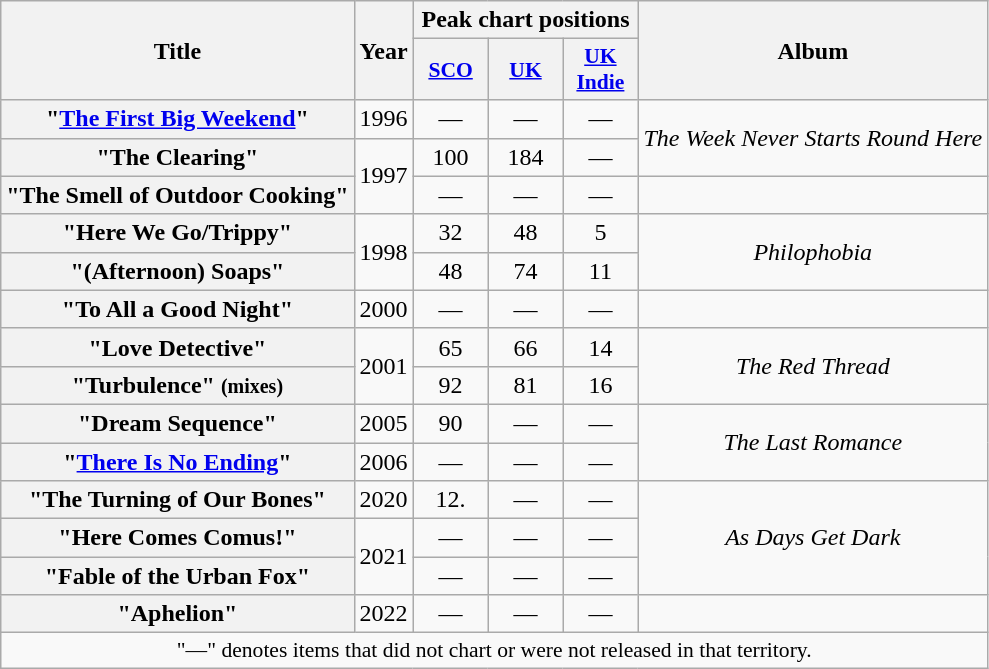<table class="wikitable plainrowheaders" style="text-align:center;">
<tr>
<th scope="col" rowspan="2">Title</th>
<th scope="col" rowspan="2">Year</th>
<th scope="col" colspan="3">Peak chart positions</th>
<th scope="col" rowspan="2">Album</th>
</tr>
<tr>
<th scope="col" style="width:3em;font-size:90%;"><a href='#'>SCO</a><br></th>
<th scope="col" style="width:3em;font-size:90%;"><a href='#'>UK</a><br></th>
<th scope="col" style="width:3em;font-size:90%;"><a href='#'>UK<br>Indie</a><br></th>
</tr>
<tr>
<th scope="row">"<a href='#'>The First Big Weekend</a>"</th>
<td>1996</td>
<td>—</td>
<td>—</td>
<td>—</td>
<td rowspan="2"><em>The Week Never Starts Round Here</em></td>
</tr>
<tr>
<th scope="row">"The Clearing"</th>
<td rowspan="2">1997</td>
<td>100</td>
<td>184</td>
<td>—</td>
</tr>
<tr>
<th scope="row">"The Smell of Outdoor Cooking"</th>
<td>—</td>
<td>—</td>
<td>—</td>
<td></td>
</tr>
<tr>
<th scope="row">"Here We Go/Trippy"</th>
<td rowspan="2">1998</td>
<td>32</td>
<td>48</td>
<td>5</td>
<td rowspan="2"><em>Philophobia</em></td>
</tr>
<tr>
<th scope="row">"(Afternoon) Soaps"</th>
<td>48</td>
<td>74</td>
<td>11</td>
</tr>
<tr>
<th scope="row">"To All a Good Night"</th>
<td>2000</td>
<td>—</td>
<td>—</td>
<td>—</td>
<td></td>
</tr>
<tr>
<th scope="row">"Love Detective"</th>
<td rowspan="2">2001</td>
<td>65</td>
<td>66</td>
<td>14</td>
<td rowspan="2"><em>The Red Thread</em></td>
</tr>
<tr>
<th scope="row">"Turbulence" <small>(mixes)</small></th>
<td>92</td>
<td>81</td>
<td>16</td>
</tr>
<tr>
<th scope="row">"Dream Sequence"</th>
<td>2005</td>
<td>90</td>
<td>—</td>
<td>—</td>
<td rowspan="2"><em>The Last Romance</em></td>
</tr>
<tr>
<th scope="row">"<a href='#'>There Is No Ending</a>"</th>
<td>2006</td>
<td>—</td>
<td>—</td>
<td>—</td>
</tr>
<tr>
<th scope="row">"The Turning of Our Bones"</th>
<td>2020</td>
<td>12.</td>
<td>—</td>
<td>—</td>
<td rowspan="3"><em>As Days Get Dark</em></td>
</tr>
<tr>
<th scope="row">"Here Comes Comus!"</th>
<td rowspan="2">2021</td>
<td>—</td>
<td>—</td>
<td>—</td>
</tr>
<tr>
<th scope="row">"Fable of the Urban Fox"</th>
<td>—</td>
<td>—</td>
<td>—</td>
</tr>
<tr>
<th scope="row">"Aphelion"</th>
<td>2022</td>
<td>—</td>
<td>—</td>
<td>—</td>
<td></td>
</tr>
<tr>
<td colspan="15" style="font-size:90%">"—" denotes items that did not chart or were not released in that territory.</td>
</tr>
</table>
